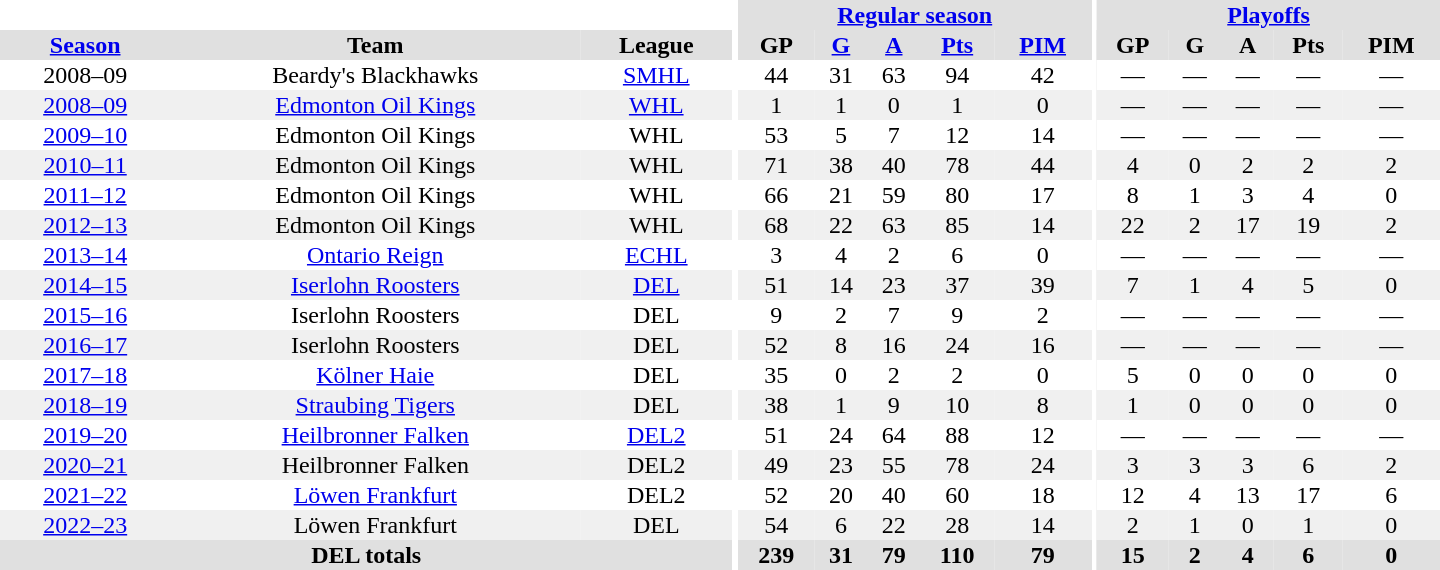<table border="0" cellpadding="1" cellspacing="0" style="text-align:center; width:60em">
<tr bgcolor="#e0e0e0">
<th colspan="3" bgcolor="#ffffff"></th>
<th rowspan="99" bgcolor="#ffffff"></th>
<th colspan="5"><a href='#'>Regular season</a></th>
<th rowspan="99" bgcolor="#ffffff"></th>
<th colspan="5"><a href='#'>Playoffs</a></th>
</tr>
<tr bgcolor="#e0e0e0">
<th><a href='#'>Season</a></th>
<th>Team</th>
<th>League</th>
<th>GP</th>
<th><a href='#'>G</a></th>
<th><a href='#'>A</a></th>
<th><a href='#'>Pts</a></th>
<th><a href='#'>PIM</a></th>
<th>GP</th>
<th>G</th>
<th>A</th>
<th>Pts</th>
<th>PIM</th>
</tr>
<tr>
<td>2008–09</td>
<td>Beardy's Blackhawks</td>
<td><a href='#'>SMHL</a></td>
<td>44</td>
<td>31</td>
<td>63</td>
<td>94</td>
<td>42</td>
<td>—</td>
<td>—</td>
<td>—</td>
<td>—</td>
<td>—</td>
</tr>
<tr bgcolor="#f0f0f0">
<td><a href='#'>2008–09</a></td>
<td><a href='#'>Edmonton Oil Kings</a></td>
<td><a href='#'>WHL</a></td>
<td>1</td>
<td>1</td>
<td>0</td>
<td>1</td>
<td>0</td>
<td>—</td>
<td>—</td>
<td>—</td>
<td>—</td>
<td>—</td>
</tr>
<tr>
<td><a href='#'>2009–10</a></td>
<td>Edmonton Oil Kings</td>
<td>WHL</td>
<td>53</td>
<td>5</td>
<td>7</td>
<td>12</td>
<td>14</td>
<td>—</td>
<td>—</td>
<td>—</td>
<td>—</td>
<td>—</td>
</tr>
<tr bgcolor="#f0f0f0">
<td><a href='#'>2010–11</a></td>
<td>Edmonton Oil Kings</td>
<td>WHL</td>
<td>71</td>
<td>38</td>
<td>40</td>
<td>78</td>
<td>44</td>
<td>4</td>
<td>0</td>
<td>2</td>
<td>2</td>
<td>2</td>
</tr>
<tr>
<td><a href='#'>2011–12</a></td>
<td>Edmonton Oil Kings</td>
<td>WHL</td>
<td>66</td>
<td>21</td>
<td>59</td>
<td>80</td>
<td>17</td>
<td>8</td>
<td>1</td>
<td>3</td>
<td>4</td>
<td>0</td>
</tr>
<tr bgcolor="#f0f0f0">
<td><a href='#'>2012–13</a></td>
<td>Edmonton Oil Kings</td>
<td>WHL</td>
<td>68</td>
<td>22</td>
<td>63</td>
<td>85</td>
<td>14</td>
<td>22</td>
<td>2</td>
<td>17</td>
<td>19</td>
<td>2</td>
</tr>
<tr>
<td><a href='#'>2013–14</a></td>
<td><a href='#'>Ontario Reign</a></td>
<td><a href='#'>ECHL</a></td>
<td>3</td>
<td>4</td>
<td>2</td>
<td>6</td>
<td>0</td>
<td>—</td>
<td>—</td>
<td>—</td>
<td>—</td>
<td>—</td>
</tr>
<tr bgcolor="#f0f0f0">
<td><a href='#'>2014–15</a></td>
<td><a href='#'>Iserlohn Roosters</a></td>
<td><a href='#'>DEL</a></td>
<td>51</td>
<td>14</td>
<td>23</td>
<td>37</td>
<td>39</td>
<td>7</td>
<td>1</td>
<td>4</td>
<td>5</td>
<td>0</td>
</tr>
<tr>
<td><a href='#'>2015–16</a></td>
<td>Iserlohn Roosters</td>
<td>DEL</td>
<td>9</td>
<td>2</td>
<td>7</td>
<td>9</td>
<td>2</td>
<td>—</td>
<td>—</td>
<td>—</td>
<td>—</td>
<td>—</td>
</tr>
<tr bgcolor="#f0f0f0">
<td><a href='#'>2016–17</a></td>
<td>Iserlohn Roosters</td>
<td>DEL</td>
<td>52</td>
<td>8</td>
<td>16</td>
<td>24</td>
<td>16</td>
<td>—</td>
<td>—</td>
<td>—</td>
<td>—</td>
<td>—</td>
</tr>
<tr>
<td><a href='#'>2017–18</a></td>
<td><a href='#'>Kölner Haie</a></td>
<td>DEL</td>
<td>35</td>
<td>0</td>
<td>2</td>
<td>2</td>
<td>0</td>
<td>5</td>
<td>0</td>
<td>0</td>
<td>0</td>
<td>0</td>
</tr>
<tr bgcolor="#f0f0f0">
<td><a href='#'>2018–19</a></td>
<td><a href='#'>Straubing Tigers</a></td>
<td>DEL</td>
<td>38</td>
<td>1</td>
<td>9</td>
<td>10</td>
<td>8</td>
<td>1</td>
<td>0</td>
<td>0</td>
<td>0</td>
<td>0</td>
</tr>
<tr>
<td><a href='#'>2019–20</a></td>
<td><a href='#'>Heilbronner Falken</a></td>
<td><a href='#'>DEL2</a></td>
<td>51</td>
<td>24</td>
<td>64</td>
<td>88</td>
<td>12</td>
<td>—</td>
<td>—</td>
<td>—</td>
<td>—</td>
<td>—</td>
</tr>
<tr bgcolor="#f0f0f0">
<td><a href='#'>2020–21</a></td>
<td>Heilbronner Falken</td>
<td>DEL2</td>
<td>49</td>
<td>23</td>
<td>55</td>
<td>78</td>
<td>24</td>
<td>3</td>
<td>3</td>
<td>3</td>
<td>6</td>
<td>2</td>
</tr>
<tr>
<td><a href='#'>2021–22</a></td>
<td><a href='#'>Löwen Frankfurt</a></td>
<td>DEL2</td>
<td>52</td>
<td>20</td>
<td>40</td>
<td>60</td>
<td>18</td>
<td>12</td>
<td>4</td>
<td>13</td>
<td>17</td>
<td>6</td>
</tr>
<tr bgcolor="#f0f0f0">
<td><a href='#'>2022–23</a></td>
<td>Löwen Frankfurt</td>
<td>DEL</td>
<td>54</td>
<td>6</td>
<td>22</td>
<td>28</td>
<td>14</td>
<td>2</td>
<td>1</td>
<td>0</td>
<td>1</td>
<td>0</td>
</tr>
<tr bgcolor="#e0e0e0">
<th colspan="3">DEL totals</th>
<th>239</th>
<th>31</th>
<th>79</th>
<th>110</th>
<th>79</th>
<th>15</th>
<th>2</th>
<th>4</th>
<th>6</th>
<th>0</th>
</tr>
</table>
